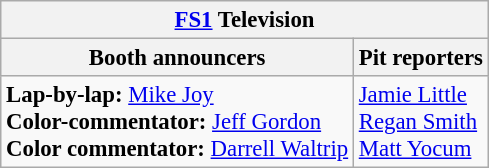<table class="wikitable" style="font-size: 95%">
<tr>
<th colspan="2"><a href='#'>FS1</a> Television</th>
</tr>
<tr>
<th>Booth announcers</th>
<th>Pit reporters</th>
</tr>
<tr>
<td><strong>Lap-by-lap:</strong> <a href='#'>Mike Joy</a> <br><strong>Color-commentator:</strong> <a href='#'>Jeff Gordon</a> <br><strong>Color commentator:</strong> <a href='#'>Darrell Waltrip</a></td>
<td><a href='#'>Jamie Little</a><br><a href='#'>Regan Smith</a><br><a href='#'>Matt Yocum</a></td>
</tr>
</table>
